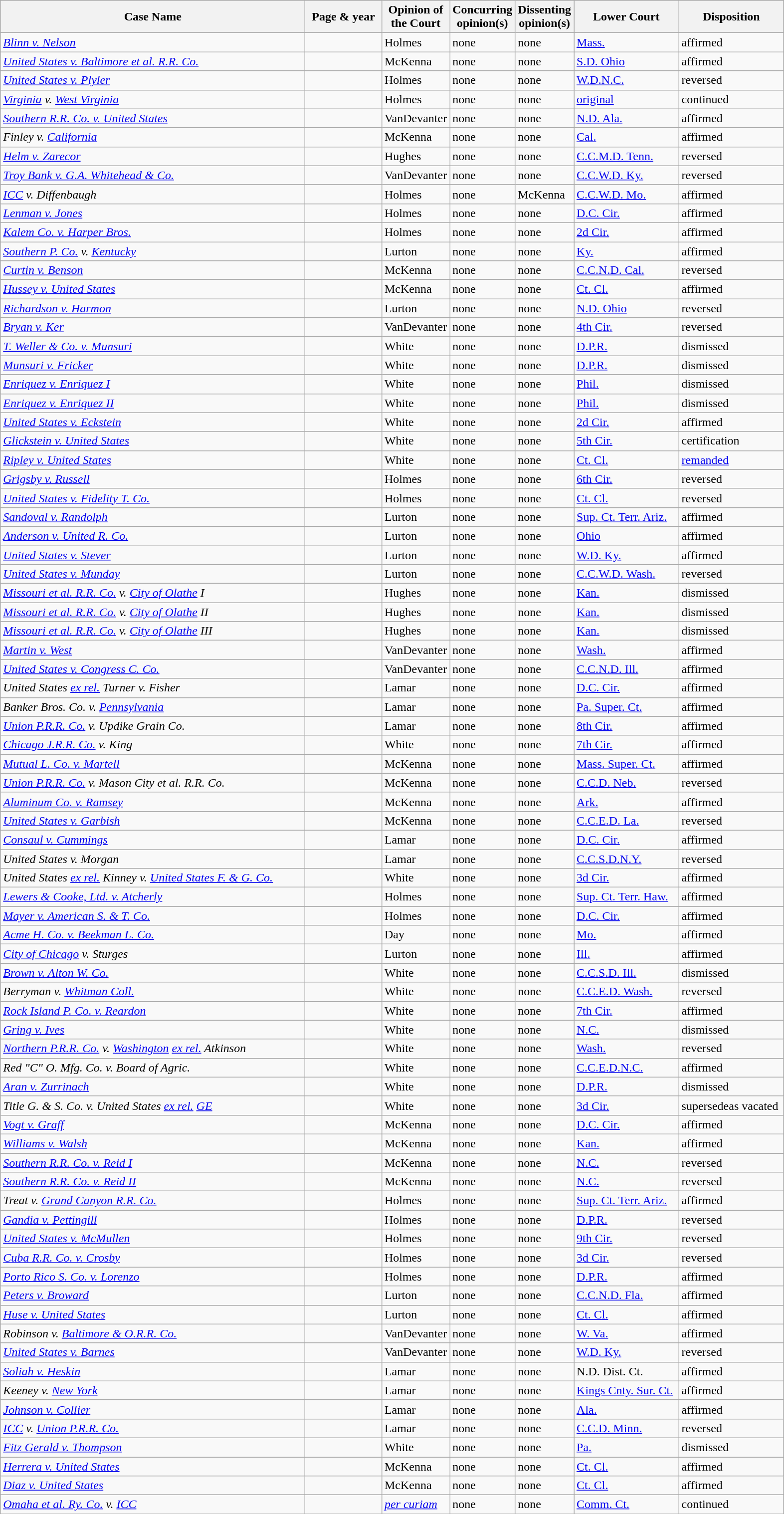<table class="wikitable sortable">
<tr>
<th scope="col" style="width: 400px;">Case Name</th>
<th scope="col" style="width: 95px;">Page & year</th>
<th scope="col" style="width: 10px;">Opinion of the Court</th>
<th scope="col" style="width: 10px;">Concurring opinion(s)</th>
<th scope="col" style="width: 10px;">Dissenting opinion(s)</th>
<th scope="col" style="width: 133px;">Lower Court</th>
<th scope="col" style="width: 133px;">Disposition</th>
</tr>
<tr>
<td><em><a href='#'>Blinn v. Nelson</a></em></td>
<td align="right"></td>
<td>Holmes</td>
<td>none</td>
<td>none</td>
<td><a href='#'>Mass.</a></td>
<td>affirmed</td>
</tr>
<tr>
<td><em><a href='#'>United States v. Baltimore et al. R.R. Co.</a></em></td>
<td align="right"></td>
<td>McKenna</td>
<td>none</td>
<td>none</td>
<td><a href='#'>S.D. Ohio</a></td>
<td>affirmed</td>
</tr>
<tr>
<td><em><a href='#'>United States v. Plyler</a></em></td>
<td align="right"></td>
<td>Holmes</td>
<td>none</td>
<td>none</td>
<td><a href='#'>W.D.N.C.</a></td>
<td>reversed</td>
</tr>
<tr>
<td><em><a href='#'>Virginia</a> v. <a href='#'>West Virginia</a></em></td>
<td align="right"></td>
<td>Holmes</td>
<td>none</td>
<td>none</td>
<td><a href='#'>original</a></td>
<td>continued</td>
</tr>
<tr>
<td><em><a href='#'>Southern R.R. Co. v. United States</a></em></td>
<td align="right"></td>
<td>VanDevanter</td>
<td>none</td>
<td>none</td>
<td><a href='#'>N.D. Ala.</a></td>
<td>affirmed</td>
</tr>
<tr>
<td><em>Finley v. <a href='#'>California</a></em></td>
<td align="right"></td>
<td>McKenna</td>
<td>none</td>
<td>none</td>
<td><a href='#'>Cal.</a></td>
<td>affirmed</td>
</tr>
<tr>
<td><em><a href='#'>Helm v. Zarecor</a></em></td>
<td align="right"></td>
<td>Hughes</td>
<td>none</td>
<td>none</td>
<td><a href='#'>C.C.M.D. Tenn.</a></td>
<td>reversed</td>
</tr>
<tr>
<td><em><a href='#'>Troy Bank v. G.A. Whitehead & Co.</a></em></td>
<td align="right"></td>
<td>VanDevanter</td>
<td>none</td>
<td>none</td>
<td><a href='#'>C.C.W.D. Ky.</a></td>
<td>reversed</td>
</tr>
<tr>
<td><em><a href='#'>ICC</a> v. Diffenbaugh</em></td>
<td align="right"></td>
<td>Holmes</td>
<td>none</td>
<td>McKenna</td>
<td><a href='#'>C.C.W.D. Mo.</a></td>
<td>affirmed</td>
</tr>
<tr>
<td><em><a href='#'>Lenman v. Jones</a></em></td>
<td align="right"></td>
<td>Holmes</td>
<td>none</td>
<td>none</td>
<td><a href='#'>D.C. Cir.</a></td>
<td>affirmed</td>
</tr>
<tr>
<td><em><a href='#'>Kalem Co. v. Harper Bros.</a></em></td>
<td align="right"></td>
<td>Holmes</td>
<td>none</td>
<td>none</td>
<td><a href='#'>2d Cir.</a></td>
<td>affirmed</td>
</tr>
<tr>
<td><em><a href='#'>Southern P. Co.</a> v. <a href='#'>Kentucky</a></em></td>
<td align="right"></td>
<td>Lurton</td>
<td>none</td>
<td>none</td>
<td><a href='#'>Ky.</a></td>
<td>affirmed</td>
</tr>
<tr>
<td><em><a href='#'>Curtin v. Benson</a></em></td>
<td align="right"></td>
<td>McKenna</td>
<td>none</td>
<td>none</td>
<td><a href='#'>C.C.N.D. Cal.</a></td>
<td>reversed</td>
</tr>
<tr>
<td><em><a href='#'>Hussey v. United States</a></em></td>
<td align="right"></td>
<td>McKenna</td>
<td>none</td>
<td>none</td>
<td><a href='#'>Ct. Cl.</a></td>
<td>affirmed</td>
</tr>
<tr>
<td><em><a href='#'>Richardson v. Harmon</a></em></td>
<td align="right"></td>
<td>Lurton</td>
<td>none</td>
<td>none</td>
<td><a href='#'>N.D. Ohio</a></td>
<td>reversed</td>
</tr>
<tr>
<td><em><a href='#'>Bryan v. Ker</a></em></td>
<td align="right"></td>
<td>VanDevanter</td>
<td>none</td>
<td>none</td>
<td><a href='#'>4th Cir.</a></td>
<td>reversed</td>
</tr>
<tr>
<td><em><a href='#'>T. Weller & Co. v. Munsuri</a></em></td>
<td align="right"></td>
<td>White</td>
<td>none</td>
<td>none</td>
<td><a href='#'>D.P.R.</a></td>
<td>dismissed</td>
</tr>
<tr>
<td><em><a href='#'>Munsuri v. Fricker</a></em></td>
<td align="right"></td>
<td>White</td>
<td>none</td>
<td>none</td>
<td><a href='#'>D.P.R.</a></td>
<td>dismissed</td>
</tr>
<tr>
<td><em><a href='#'>Enriquez v. Enriquez I</a></em></td>
<td align="right"></td>
<td>White</td>
<td>none</td>
<td>none</td>
<td><a href='#'>Phil.</a></td>
<td>dismissed</td>
</tr>
<tr>
<td><em><a href='#'>Enriquez v. Enriquez II</a></em></td>
<td align="right"></td>
<td>White</td>
<td>none</td>
<td>none</td>
<td><a href='#'>Phil.</a></td>
<td>dismissed</td>
</tr>
<tr>
<td><em><a href='#'>United States v. Eckstein</a></em></td>
<td align="right"></td>
<td>White</td>
<td>none</td>
<td>none</td>
<td><a href='#'>2d Cir.</a></td>
<td>affirmed</td>
</tr>
<tr>
<td><em><a href='#'>Glickstein v. United States</a></em></td>
<td align="right"></td>
<td>White</td>
<td>none</td>
<td>none</td>
<td><a href='#'>5th Cir.</a></td>
<td>certification</td>
</tr>
<tr>
<td><em><a href='#'>Ripley v. United States</a></em></td>
<td align="right"></td>
<td>White</td>
<td>none</td>
<td>none</td>
<td><a href='#'>Ct. Cl.</a></td>
<td><a href='#'>remanded</a></td>
</tr>
<tr>
<td><em><a href='#'>Grigsby v. Russell</a></em></td>
<td align="right"></td>
<td>Holmes</td>
<td>none</td>
<td>none</td>
<td><a href='#'>6th Cir.</a></td>
<td>reversed</td>
</tr>
<tr>
<td><em><a href='#'>United States v. Fidelity T. Co.</a></em></td>
<td align="right"></td>
<td>Holmes</td>
<td>none</td>
<td>none</td>
<td><a href='#'>Ct. Cl.</a></td>
<td>reversed</td>
</tr>
<tr>
<td><em><a href='#'>Sandoval v. Randolph</a></em></td>
<td align="right"></td>
<td>Lurton</td>
<td>none</td>
<td>none</td>
<td><a href='#'>Sup. Ct. Terr. Ariz.</a></td>
<td>affirmed</td>
</tr>
<tr>
<td><em><a href='#'>Anderson v. United R. Co.</a></em></td>
<td align="right"></td>
<td>Lurton</td>
<td>none</td>
<td>none</td>
<td><a href='#'>Ohio</a></td>
<td>affirmed</td>
</tr>
<tr>
<td><em><a href='#'>United States v. Stever</a></em></td>
<td align="right"></td>
<td>Lurton</td>
<td>none</td>
<td>none</td>
<td><a href='#'>W.D. Ky.</a></td>
<td>affirmed</td>
</tr>
<tr>
<td><em><a href='#'>United States v. Munday</a></em></td>
<td align="right"></td>
<td>Lurton</td>
<td>none</td>
<td>none</td>
<td><a href='#'>C.C.W.D. Wash.</a></td>
<td>reversed</td>
</tr>
<tr>
<td><em><a href='#'>Missouri et al. R.R. Co.</a> v. <a href='#'>City of Olathe</a> I</em></td>
<td align="right"></td>
<td>Hughes</td>
<td>none</td>
<td>none</td>
<td><a href='#'>Kan.</a></td>
<td>dismissed</td>
</tr>
<tr>
<td><em><a href='#'>Missouri et al. R.R. Co.</a> v. <a href='#'>City of Olathe</a> II</em></td>
<td align="right"></td>
<td>Hughes</td>
<td>none</td>
<td>none</td>
<td><a href='#'>Kan.</a></td>
<td>dismissed</td>
</tr>
<tr>
<td><em><a href='#'>Missouri et al. R.R. Co.</a> v. <a href='#'>City of Olathe</a> III</em></td>
<td align="right"></td>
<td>Hughes</td>
<td>none</td>
<td>none</td>
<td><a href='#'>Kan.</a></td>
<td>dismissed</td>
</tr>
<tr>
<td><em><a href='#'>Martin v. West</a></em></td>
<td align="right"></td>
<td>VanDevanter</td>
<td>none</td>
<td>none</td>
<td><a href='#'>Wash.</a></td>
<td>affirmed</td>
</tr>
<tr>
<td><em><a href='#'>United States v. Congress C. Co.</a></em></td>
<td align="right"></td>
<td>VanDevanter</td>
<td>none</td>
<td>none</td>
<td><a href='#'>C.C.N.D. Ill.</a></td>
<td>affirmed</td>
</tr>
<tr>
<td><em>United States <a href='#'>ex rel.</a> Turner v. Fisher</em></td>
<td align="right"></td>
<td>Lamar</td>
<td>none</td>
<td>none</td>
<td><a href='#'>D.C. Cir.</a></td>
<td>affirmed</td>
</tr>
<tr>
<td><em>Banker Bros. Co. v. <a href='#'>Pennsylvania</a></em></td>
<td align="right"></td>
<td>Lamar</td>
<td>none</td>
<td>none</td>
<td><a href='#'>Pa. Super. Ct.</a></td>
<td>affirmed</td>
</tr>
<tr>
<td><em><a href='#'>Union P.R.R. Co.</a> v. Updike Grain Co.</em></td>
<td align="right"></td>
<td>Lamar</td>
<td>none</td>
<td>none</td>
<td><a href='#'>8th Cir.</a></td>
<td>affirmed</td>
</tr>
<tr>
<td><em><a href='#'>Chicago J.R.R. Co.</a> v. King</em></td>
<td align="right"></td>
<td>White</td>
<td>none</td>
<td>none</td>
<td><a href='#'>7th Cir.</a></td>
<td>affirmed</td>
</tr>
<tr>
<td><em><a href='#'>Mutual L. Co. v. Martell</a></em></td>
<td align="right"></td>
<td>McKenna</td>
<td>none</td>
<td>none</td>
<td><a href='#'>Mass. Super. Ct.</a></td>
<td>affirmed</td>
</tr>
<tr>
<td><em><a href='#'>Union P.R.R. Co.</a> v. Mason City et al. R.R. Co.</em></td>
<td align="right"></td>
<td>McKenna</td>
<td>none</td>
<td>none</td>
<td><a href='#'>C.C.D. Neb.</a></td>
<td>reversed</td>
</tr>
<tr>
<td><em><a href='#'>Aluminum Co. v. Ramsey</a></em></td>
<td align="right"></td>
<td>McKenna</td>
<td>none</td>
<td>none</td>
<td><a href='#'>Ark.</a></td>
<td>affirmed</td>
</tr>
<tr>
<td><em><a href='#'>United States v. Garbish</a></em></td>
<td align="right"></td>
<td>McKenna</td>
<td>none</td>
<td>none</td>
<td><a href='#'>C.C.E.D. La.</a></td>
<td>reversed</td>
</tr>
<tr>
<td><em><a href='#'>Consaul v. Cummings</a></em></td>
<td align="right"></td>
<td>Lamar</td>
<td>none</td>
<td>none</td>
<td><a href='#'>D.C. Cir.</a></td>
<td>affirmed</td>
</tr>
<tr>
<td><em>United States v. Morgan</em></td>
<td align="right"></td>
<td>Lamar</td>
<td>none</td>
<td>none</td>
<td><a href='#'>C.C.S.D.N.Y.</a></td>
<td>reversed</td>
</tr>
<tr>
<td><em>United States <a href='#'>ex rel.</a> Kinney v. <a href='#'>United States F. & G. Co.</a></em></td>
<td align="right"></td>
<td>White</td>
<td>none</td>
<td>none</td>
<td><a href='#'>3d Cir.</a></td>
<td>affirmed</td>
</tr>
<tr>
<td><em><a href='#'>Lewers & Cooke, Ltd. v. Atcherly</a></em></td>
<td align="right"></td>
<td>Holmes</td>
<td>none</td>
<td>none</td>
<td><a href='#'>Sup. Ct. Terr. Haw.</a></td>
<td>affirmed</td>
</tr>
<tr>
<td><em><a href='#'>Mayer v. American S. & T. Co.</a></em></td>
<td align="right"></td>
<td>Holmes</td>
<td>none</td>
<td>none</td>
<td><a href='#'>D.C. Cir.</a></td>
<td>affirmed</td>
</tr>
<tr>
<td><em><a href='#'>Acme H. Co. v. Beekman L. Co.</a></em></td>
<td align="right"></td>
<td>Day</td>
<td>none</td>
<td>none</td>
<td><a href='#'>Mo.</a></td>
<td>affirmed</td>
</tr>
<tr>
<td><em><a href='#'>City of Chicago</a> v. Sturges</em></td>
<td align="right"></td>
<td>Lurton</td>
<td>none</td>
<td>none</td>
<td><a href='#'>Ill.</a></td>
<td>affirmed</td>
</tr>
<tr>
<td><em><a href='#'>Brown v. Alton W. Co.</a></em></td>
<td align="right"></td>
<td>White</td>
<td>none</td>
<td>none</td>
<td><a href='#'>C.C.S.D. Ill.</a></td>
<td>dismissed</td>
</tr>
<tr>
<td><em>Berryman v. <a href='#'>Whitman Coll.</a></em></td>
<td align="right"></td>
<td>White</td>
<td>none</td>
<td>none</td>
<td><a href='#'>C.C.E.D. Wash.</a></td>
<td>reversed</td>
</tr>
<tr>
<td><em><a href='#'>Rock Island P. Co. v. Reardon</a></em></td>
<td align="right"></td>
<td>White</td>
<td>none</td>
<td>none</td>
<td><a href='#'>7th Cir.</a></td>
<td>affirmed</td>
</tr>
<tr>
<td><em><a href='#'>Gring v. Ives</a></em></td>
<td align="right"></td>
<td>White</td>
<td>none</td>
<td>none</td>
<td><a href='#'>N.C.</a></td>
<td>dismissed</td>
</tr>
<tr>
<td><em><a href='#'>Northern P.R.R. Co.</a> v. <a href='#'>Washington</a> <a href='#'>ex rel.</a> Atkinson</em></td>
<td align="right"></td>
<td>White</td>
<td>none</td>
<td>none</td>
<td><a href='#'>Wash.</a></td>
<td>reversed</td>
</tr>
<tr>
<td><em>Red "C" O. Mfg. Co. v. Board of Agric.</em></td>
<td align="right"></td>
<td>White</td>
<td>none</td>
<td>none</td>
<td><a href='#'>C.C.E.D.N.C.</a></td>
<td>affirmed</td>
</tr>
<tr>
<td><em><a href='#'>Aran v. Zurrinach</a></em></td>
<td align="right"></td>
<td>White</td>
<td>none</td>
<td>none</td>
<td><a href='#'>D.P.R.</a></td>
<td>dismissed</td>
</tr>
<tr>
<td><em>Title G. & S. Co. v. United States <a href='#'>ex rel.</a> <a href='#'>GE</a></em></td>
<td align="right"></td>
<td>White</td>
<td>none</td>
<td>none</td>
<td><a href='#'>3d Cir.</a></td>
<td>supersedeas vacated</td>
</tr>
<tr>
<td><em><a href='#'>Vogt v. Graff</a></em></td>
<td align="right"></td>
<td>McKenna</td>
<td>none</td>
<td>none</td>
<td><a href='#'>D.C. Cir.</a></td>
<td>affirmed</td>
</tr>
<tr>
<td><em><a href='#'>Williams v. Walsh</a></em></td>
<td align="right"></td>
<td>McKenna</td>
<td>none</td>
<td>none</td>
<td><a href='#'>Kan.</a></td>
<td>affirmed</td>
</tr>
<tr>
<td><em><a href='#'>Southern R.R. Co. v. Reid I</a></em></td>
<td align="right"></td>
<td>McKenna</td>
<td>none</td>
<td>none</td>
<td><a href='#'>N.C.</a></td>
<td>reversed</td>
</tr>
<tr>
<td><em><a href='#'>Southern R.R. Co. v. Reid II</a></em></td>
<td align="right"></td>
<td>McKenna</td>
<td>none</td>
<td>none</td>
<td><a href='#'>N.C.</a></td>
<td>reversed</td>
</tr>
<tr>
<td><em>Treat v. <a href='#'>Grand Canyon R.R. Co.</a></em></td>
<td align="right"></td>
<td>Holmes</td>
<td>none</td>
<td>none</td>
<td><a href='#'>Sup. Ct. Terr. Ariz.</a></td>
<td>affirmed</td>
</tr>
<tr>
<td><em><a href='#'>Gandia v. Pettingill</a></em></td>
<td align="right"></td>
<td>Holmes</td>
<td>none</td>
<td>none</td>
<td><a href='#'>D.P.R.</a></td>
<td>reversed</td>
</tr>
<tr>
<td><em><a href='#'>United States v. McMullen</a></em></td>
<td align="right"></td>
<td>Holmes</td>
<td>none</td>
<td>none</td>
<td><a href='#'>9th Cir.</a></td>
<td>reversed</td>
</tr>
<tr>
<td><em><a href='#'>Cuba R.R. Co. v. Crosby</a></em></td>
<td align="right"></td>
<td>Holmes</td>
<td>none</td>
<td>none</td>
<td><a href='#'>3d Cir.</a></td>
<td>reversed</td>
</tr>
<tr>
<td><em><a href='#'>Porto Rico S. Co. v. Lorenzo</a></em></td>
<td align="right"></td>
<td>Holmes</td>
<td>none</td>
<td>none</td>
<td><a href='#'>D.P.R.</a></td>
<td>affirmed</td>
</tr>
<tr>
<td><em><a href='#'>Peters v. Broward</a></em></td>
<td align="right"></td>
<td>Lurton</td>
<td>none</td>
<td>none</td>
<td><a href='#'>C.C.N.D. Fla.</a></td>
<td>affirmed</td>
</tr>
<tr>
<td><em><a href='#'>Huse v. United States</a></em></td>
<td align="right"></td>
<td>Lurton</td>
<td>none</td>
<td>none</td>
<td><a href='#'>Ct. Cl.</a></td>
<td>affirmed</td>
</tr>
<tr>
<td><em>Robinson v. <a href='#'>Baltimore & O.R.R. Co.</a></em></td>
<td align="right"></td>
<td>VanDevanter</td>
<td>none</td>
<td>none</td>
<td><a href='#'>W. Va.</a></td>
<td>affirmed</td>
</tr>
<tr>
<td><em><a href='#'>United States v. Barnes</a></em></td>
<td align="right"></td>
<td>VanDevanter</td>
<td>none</td>
<td>none</td>
<td><a href='#'>W.D. Ky.</a></td>
<td>reversed</td>
</tr>
<tr>
<td><em><a href='#'>Soliah v. Heskin</a></em></td>
<td align="right"></td>
<td>Lamar</td>
<td>none</td>
<td>none</td>
<td>N.D. Dist. Ct.</td>
<td>affirmed</td>
</tr>
<tr>
<td><em>Keeney v. <a href='#'>New York</a></em></td>
<td align="right"></td>
<td>Lamar</td>
<td>none</td>
<td>none</td>
<td><a href='#'>Kings Cnty. Sur. Ct.</a></td>
<td>affirmed</td>
</tr>
<tr>
<td><em><a href='#'>Johnson v. Collier</a></em></td>
<td align="right"></td>
<td>Lamar</td>
<td>none</td>
<td>none</td>
<td><a href='#'>Ala.</a></td>
<td>affirmed</td>
</tr>
<tr>
<td><em><a href='#'>ICC</a> v. <a href='#'>Union P.R.R. Co.</a></em></td>
<td align="right"></td>
<td>Lamar</td>
<td>none</td>
<td>none</td>
<td><a href='#'>C.C.D. Minn.</a></td>
<td>reversed</td>
</tr>
<tr>
<td><em><a href='#'>Fitz Gerald v. Thompson</a></em></td>
<td align="right"></td>
<td>White</td>
<td>none</td>
<td>none</td>
<td><a href='#'>Pa.</a></td>
<td>dismissed</td>
</tr>
<tr>
<td><em><a href='#'>Herrera v. United States</a></em></td>
<td align="right"></td>
<td>McKenna</td>
<td>none</td>
<td>none</td>
<td><a href='#'>Ct. Cl.</a></td>
<td>affirmed</td>
</tr>
<tr>
<td><em><a href='#'>Diaz v. United States</a></em></td>
<td align="right"></td>
<td>McKenna</td>
<td>none</td>
<td>none</td>
<td><a href='#'>Ct. Cl.</a></td>
<td>affirmed</td>
</tr>
<tr>
<td><em><a href='#'>Omaha et al. Ry. Co.</a> v. <a href='#'>ICC</a></em></td>
<td align="right"></td>
<td><em><a href='#'>per curiam</a></em></td>
<td>none</td>
<td>none</td>
<td><a href='#'>Comm. Ct.</a></td>
<td>continued</td>
</tr>
<tr>
</tr>
</table>
